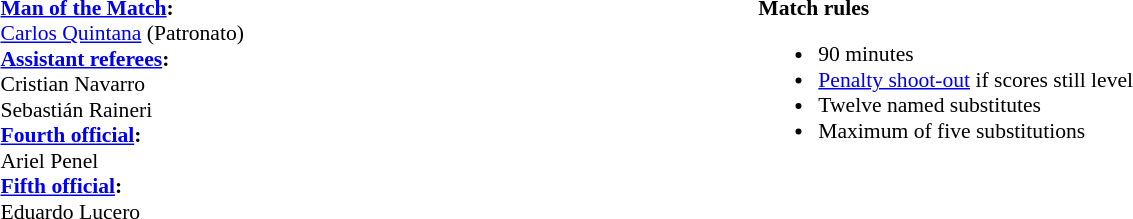<table width=100% style="font-size: 90%">
<tr>
<td><br><strong><a href='#'>Man of the Match</a>:</strong>
<br><a href='#'>Carlos Quintana</a> (Patronato)<br><strong><a href='#'>Assistant referees</a>:</strong>
<br> Cristian Navarro
<br> Sebastián Raineri
<br><strong><a href='#'>Fourth official</a>:</strong>
<br> Ariel Penel
<br><strong><a href='#'>Fifth official</a>:</strong>
<br> Eduardo Lucero</td>
<td style="width:60%; vertical-align:top"><br><strong>Match rules</strong><ul><li>90 minutes</li><li><a href='#'>Penalty shoot-out</a> if scores still level</li><li>Twelve named substitutes</li><li>Maximum of five substitutions</li></ul></td>
</tr>
</table>
